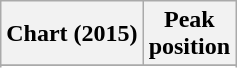<table class="wikitable sortable plainrowheaders" style="text-align:center">
<tr>
<th scope="col">Chart (2015)</th>
<th scope="col">Peak<br>position</th>
</tr>
<tr>
</tr>
<tr>
</tr>
</table>
